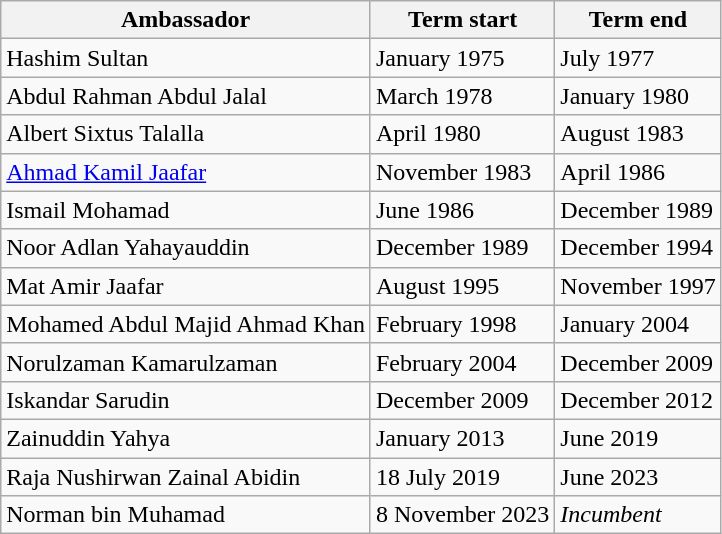<table class=wikitable>
<tr>
<th>Ambassador</th>
<th>Term start</th>
<th>Term end</th>
</tr>
<tr>
<td>Hashim Sultan</td>
<td>January 1975</td>
<td>July 1977</td>
</tr>
<tr>
<td>Abdul Rahman Abdul Jalal</td>
<td>March 1978</td>
<td>January 1980</td>
</tr>
<tr>
<td>Albert Sixtus Talalla</td>
<td>April 1980</td>
<td>August 1983</td>
</tr>
<tr>
<td><a href='#'>Ahmad Kamil Jaafar</a></td>
<td>November 1983</td>
<td>April 1986</td>
</tr>
<tr>
<td>Ismail Mohamad</td>
<td>June 1986</td>
<td>December 1989</td>
</tr>
<tr>
<td>Noor Adlan Yahayauddin</td>
<td>December 1989</td>
<td>December 1994</td>
</tr>
<tr>
<td>Mat Amir Jaafar</td>
<td>August 1995</td>
<td>November 1997</td>
</tr>
<tr>
<td>Mohamed Abdul Majid Ahmad Khan</td>
<td>February 1998</td>
<td>January 2004</td>
</tr>
<tr>
<td>Norulzaman Kamarulzaman</td>
<td>February 2004</td>
<td>December 2009</td>
</tr>
<tr>
<td>Iskandar Sarudin</td>
<td>December 2009</td>
<td>December 2012</td>
</tr>
<tr>
<td>Zainuddin Yahya</td>
<td>January 2013</td>
<td>June 2019</td>
</tr>
<tr>
<td>Raja Nushirwan Zainal Abidin</td>
<td>18 July 2019</td>
<td>June 2023</td>
</tr>
<tr>
<td>Norman bin Muhamad</td>
<td>8 November 2023</td>
<td><em>Incumbent</em></td>
</tr>
</table>
